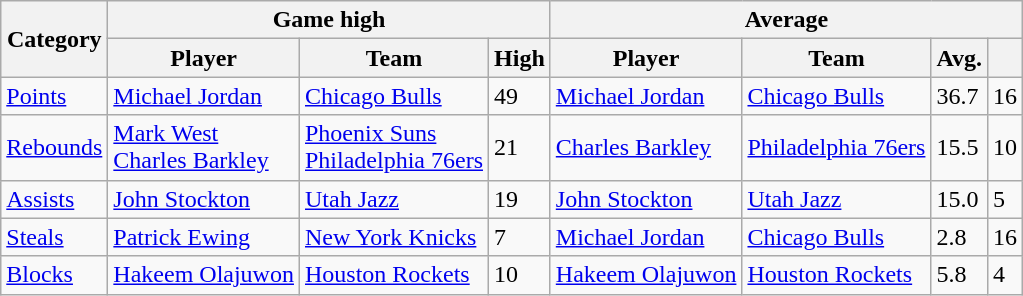<table class=wikitable style="text-align:left;">
<tr>
<th rowspan=2>Category</th>
<th colspan=3>Game high</th>
<th colspan=4>Average</th>
</tr>
<tr>
<th>Player</th>
<th>Team</th>
<th>High</th>
<th>Player</th>
<th>Team</th>
<th>Avg.</th>
<th></th>
</tr>
<tr>
<td><a href='#'>Points</a></td>
<td><a href='#'>Michael Jordan</a></td>
<td><a href='#'>Chicago Bulls</a></td>
<td>49</td>
<td><a href='#'>Michael Jordan</a></td>
<td><a href='#'>Chicago Bulls</a></td>
<td>36.7</td>
<td>16</td>
</tr>
<tr>
<td><a href='#'>Rebounds</a></td>
<td><a href='#'>Mark West</a><br><a href='#'>Charles Barkley</a></td>
<td><a href='#'>Phoenix Suns</a><br><a href='#'>Philadelphia 76ers</a></td>
<td>21</td>
<td><a href='#'>Charles Barkley</a></td>
<td><a href='#'>Philadelphia 76ers</a></td>
<td>15.5</td>
<td>10</td>
</tr>
<tr>
<td><a href='#'>Assists</a></td>
<td><a href='#'>John Stockton</a></td>
<td><a href='#'>Utah Jazz</a></td>
<td>19</td>
<td><a href='#'>John Stockton</a></td>
<td><a href='#'>Utah Jazz</a></td>
<td>15.0</td>
<td>5</td>
</tr>
<tr>
<td><a href='#'>Steals</a></td>
<td><a href='#'>Patrick Ewing</a></td>
<td><a href='#'>New York Knicks</a></td>
<td>7</td>
<td><a href='#'>Michael Jordan</a></td>
<td><a href='#'>Chicago Bulls</a></td>
<td>2.8</td>
<td>16</td>
</tr>
<tr>
<td><a href='#'>Blocks</a></td>
<td><a href='#'>Hakeem Olajuwon</a></td>
<td><a href='#'>Houston Rockets</a></td>
<td>10</td>
<td><a href='#'>Hakeem Olajuwon</a></td>
<td><a href='#'>Houston Rockets</a></td>
<td>5.8</td>
<td>4</td>
</tr>
</table>
